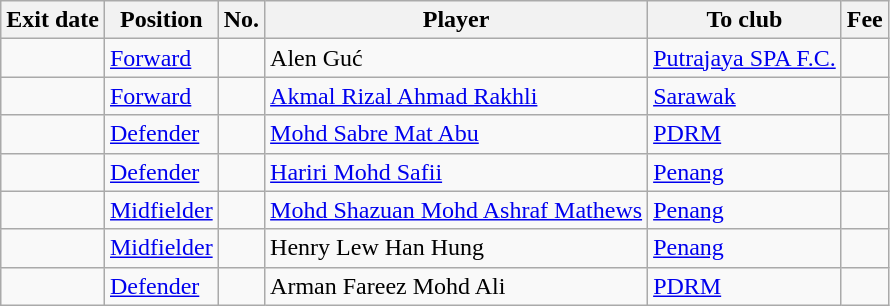<table class="wikitable sortable">
<tr>
<th>Exit date</th>
<th>Position</th>
<th>No.</th>
<th>Player</th>
<th>To club</th>
<th>Fee</th>
</tr>
<tr>
<td></td>
<td><a href='#'>Forward</a></td>
<td></td>
<td align="left"> Alen Guć</td>
<td align="left"> <a href='#'>Putrajaya SPA F.C.</a></td>
<td align=right></td>
</tr>
<tr>
<td></td>
<td><a href='#'>Forward</a></td>
<td></td>
<td align="left"> <a href='#'>Akmal Rizal Ahmad Rakhli</a></td>
<td align="left"> <a href='#'>Sarawak</a></td>
<td align=right></td>
</tr>
<tr>
<td></td>
<td><a href='#'>Defender</a></td>
<td></td>
<td align="left"> <a href='#'>Mohd Sabre Mat Abu</a></td>
<td align="left"> <a href='#'>PDRM</a></td>
<td align=right></td>
</tr>
<tr>
<td></td>
<td><a href='#'>Defender</a></td>
<td></td>
<td align="left"> <a href='#'>Hariri Mohd Safii</a></td>
<td align="left"> <a href='#'>Penang</a></td>
<td align=right></td>
</tr>
<tr>
<td></td>
<td><a href='#'>Midfielder</a></td>
<td></td>
<td align="left"> <a href='#'>Mohd Shazuan Mohd Ashraf Mathews</a></td>
<td align="left"> <a href='#'>Penang</a></td>
<td align=right></td>
</tr>
<tr>
<td></td>
<td><a href='#'>Midfielder</a></td>
<td></td>
<td align="left"> Henry Lew Han Hung</td>
<td align="left"> <a href='#'>Penang</a></td>
<td align=right></td>
</tr>
<tr>
<td></td>
<td><a href='#'>Defender</a></td>
<td></td>
<td align="left"> Arman Fareez Mohd Ali</td>
<td align="left"> <a href='#'>PDRM</a></td>
<td align=right></td>
</tr>
</table>
